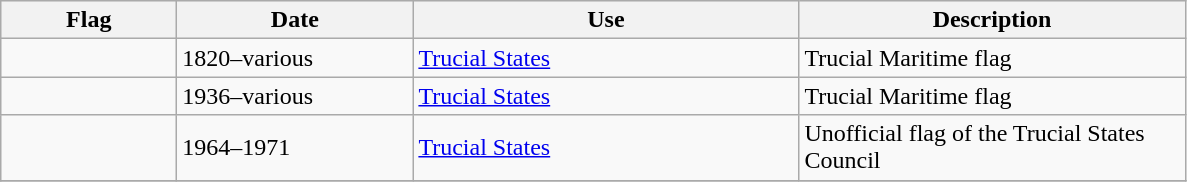<table class="wikitable">
<tr style="background:#efefef;">
<th style="width:110px;">Flag</th>
<th style="width:150px;">Date</th>
<th style="width:250px;">Use</th>
<th style="width:250px;">Description</th>
</tr>
<tr>
<td></td>
<td>1820–various</td>
<td><a href='#'>Trucial States</a></td>
<td>Trucial Maritime flag</td>
</tr>
<tr>
<td></td>
<td>1936–various</td>
<td><a href='#'>Trucial States</a></td>
<td>Trucial Maritime flag</td>
</tr>
<tr>
<td></td>
<td>1964–1971</td>
<td><a href='#'>Trucial States</a></td>
<td>Unofficial flag of the Trucial States Council</td>
</tr>
<tr>
</tr>
</table>
